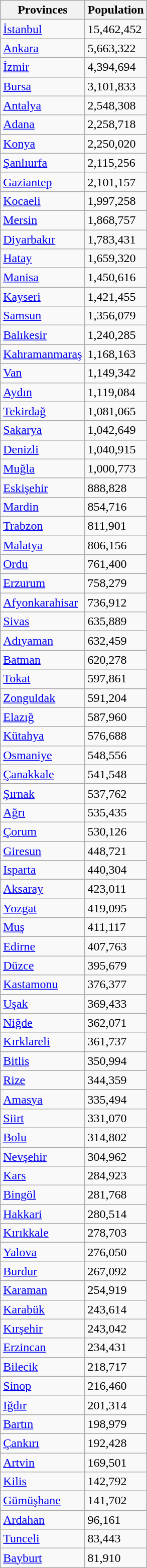<table class="wikitable sortable">
<tr>
<th>Provinces</th>
<th>Population</th>
</tr>
<tr>
<td><a href='#'>İstanbul</a></td>
<td>15,462,452</td>
</tr>
<tr>
<td><a href='#'>Ankara</a></td>
<td>5,663,322</td>
</tr>
<tr>
<td><a href='#'>İzmir</a></td>
<td>4,394,694</td>
</tr>
<tr>
<td><a href='#'>Bursa</a></td>
<td>3,101,833</td>
</tr>
<tr>
<td><a href='#'>Antalya</a></td>
<td>2,548,308</td>
</tr>
<tr>
<td><a href='#'>Adana</a></td>
<td>2,258,718</td>
</tr>
<tr>
<td><a href='#'>Konya</a></td>
<td>2,250,020</td>
</tr>
<tr>
<td><a href='#'>Şanlıurfa</a></td>
<td>2,115,256</td>
</tr>
<tr>
<td><a href='#'>Gaziantep</a></td>
<td>2,101,157</td>
</tr>
<tr>
<td><a href='#'>Kocaeli</a></td>
<td>1,997,258</td>
</tr>
<tr>
<td><a href='#'>Mersin</a></td>
<td>1,868,757</td>
</tr>
<tr>
<td><a href='#'>Diyarbakır</a></td>
<td>1,783,431</td>
</tr>
<tr>
<td><a href='#'>Hatay</a></td>
<td>1,659,320</td>
</tr>
<tr>
<td><a href='#'>Manisa</a></td>
<td>1,450,616</td>
</tr>
<tr>
<td><a href='#'>Kayseri</a></td>
<td>1,421,455</td>
</tr>
<tr>
<td><a href='#'>Samsun</a></td>
<td>1,356,079</td>
</tr>
<tr>
<td><a href='#'>Balıkesir</a></td>
<td>1,240,285</td>
</tr>
<tr>
<td><a href='#'>Kahramanmaraş</a></td>
<td>1,168,163</td>
</tr>
<tr>
<td><a href='#'>Van</a></td>
<td>1,149,342</td>
</tr>
<tr>
<td><a href='#'>Aydın</a></td>
<td>1,119,084</td>
</tr>
<tr>
<td><a href='#'>Tekirdağ</a></td>
<td>1,081,065</td>
</tr>
<tr>
<td><a href='#'>Sakarya</a></td>
<td>1,042,649</td>
</tr>
<tr>
<td><a href='#'>Denizli</a></td>
<td>1,040,915</td>
</tr>
<tr>
<td><a href='#'>Muğla</a></td>
<td>1,000,773</td>
</tr>
<tr>
<td><a href='#'>Eskişehir</a></td>
<td>888,828</td>
</tr>
<tr>
<td><a href='#'>Mardin</a></td>
<td>854,716</td>
</tr>
<tr>
<td><a href='#'>Trabzon</a></td>
<td>811,901</td>
</tr>
<tr>
<td><a href='#'>Malatya</a></td>
<td>806,156</td>
</tr>
<tr>
<td><a href='#'>Ordu</a></td>
<td>761,400</td>
</tr>
<tr>
<td><a href='#'>Erzurum</a></td>
<td>758,279</td>
</tr>
<tr>
<td><a href='#'>Afyonkarahisar</a></td>
<td>736,912</td>
</tr>
<tr>
<td><a href='#'>Sivas</a></td>
<td>635,889</td>
</tr>
<tr>
<td><a href='#'>Adıyaman</a></td>
<td>632,459</td>
</tr>
<tr>
<td><a href='#'>Batman</a></td>
<td>620,278</td>
</tr>
<tr>
<td><a href='#'>Tokat</a></td>
<td>597,861</td>
</tr>
<tr>
<td><a href='#'>Zonguldak</a></td>
<td>591,204</td>
</tr>
<tr>
<td><a href='#'>Elazığ</a></td>
<td>587,960</td>
</tr>
<tr>
<td><a href='#'>Kütahya</a></td>
<td>576,688</td>
</tr>
<tr>
<td><a href='#'>Osmaniye</a></td>
<td>548,556</td>
</tr>
<tr>
<td><a href='#'>Çanakkale</a></td>
<td>541,548</td>
</tr>
<tr>
<td><a href='#'>Şırnak</a></td>
<td>537,762</td>
</tr>
<tr>
<td><a href='#'>Ağrı</a></td>
<td>535,435</td>
</tr>
<tr>
<td><a href='#'>Çorum</a></td>
<td>530,126</td>
</tr>
<tr>
<td><a href='#'>Giresun</a></td>
<td>448,721</td>
</tr>
<tr>
<td><a href='#'>Isparta</a></td>
<td>440,304</td>
</tr>
<tr>
<td><a href='#'>Aksaray</a></td>
<td>423,011</td>
</tr>
<tr>
<td><a href='#'>Yozgat</a></td>
<td>419,095</td>
</tr>
<tr>
<td><a href='#'>Muş</a></td>
<td>411,117</td>
</tr>
<tr>
<td><a href='#'>Edirne</a></td>
<td>407,763</td>
</tr>
<tr>
<td><a href='#'>Düzce</a></td>
<td>395,679</td>
</tr>
<tr>
<td><a href='#'>Kastamonu</a></td>
<td>376,377</td>
</tr>
<tr>
<td><a href='#'>Uşak</a></td>
<td>369,433</td>
</tr>
<tr>
<td><a href='#'>Niğde</a></td>
<td>362,071</td>
</tr>
<tr>
<td><a href='#'>Kırklareli</a></td>
<td>361,737</td>
</tr>
<tr>
<td><a href='#'>Bitlis</a></td>
<td>350,994</td>
</tr>
<tr>
<td><a href='#'>Rize</a></td>
<td>344,359</td>
</tr>
<tr>
<td><a href='#'>Amasya</a></td>
<td>335,494</td>
</tr>
<tr>
<td><a href='#'>Siirt</a></td>
<td>331,070</td>
</tr>
<tr>
<td><a href='#'>Bolu</a></td>
<td>314,802</td>
</tr>
<tr>
<td><a href='#'>Nevşehir</a></td>
<td>304,962</td>
</tr>
<tr>
<td><a href='#'>Kars</a></td>
<td>284,923</td>
</tr>
<tr>
<td><a href='#'>Bingöl</a></td>
<td>281,768</td>
</tr>
<tr>
<td><a href='#'>Hakkari</a></td>
<td>280,514</td>
</tr>
<tr>
<td><a href='#'>Kırıkkale</a></td>
<td>278,703</td>
</tr>
<tr>
<td><a href='#'>Yalova</a></td>
<td>276,050</td>
</tr>
<tr>
<td><a href='#'>Burdur</a></td>
<td>267,092</td>
</tr>
<tr>
<td><a href='#'>Karaman</a></td>
<td>254,919</td>
</tr>
<tr>
<td><a href='#'>Karabük</a></td>
<td>243,614</td>
</tr>
<tr>
<td><a href='#'>Kırşehir</a></td>
<td>243,042</td>
</tr>
<tr>
<td><a href='#'>Erzincan</a></td>
<td>234,431</td>
</tr>
<tr>
<td><a href='#'>Bilecik</a></td>
<td>218,717</td>
</tr>
<tr>
<td><a href='#'>Sinop</a></td>
<td>216,460</td>
</tr>
<tr>
<td><a href='#'>Iğdır</a></td>
<td>201,314</td>
</tr>
<tr>
<td><a href='#'>Bartın</a></td>
<td>198,979</td>
</tr>
<tr>
<td><a href='#'>Çankırı</a></td>
<td>192,428</td>
</tr>
<tr>
<td><a href='#'>Artvin</a></td>
<td>169,501</td>
</tr>
<tr>
<td><a href='#'>Kilis</a></td>
<td>142,792</td>
</tr>
<tr>
<td><a href='#'>Gümüşhane</a></td>
<td>141,702</td>
</tr>
<tr>
<td><a href='#'>Ardahan</a></td>
<td>96,161</td>
</tr>
<tr>
<td><a href='#'>Tunceli</a></td>
<td>83,443</td>
</tr>
<tr>
<td><a href='#'>Bayburt</a></td>
<td>81,910</td>
</tr>
</table>
